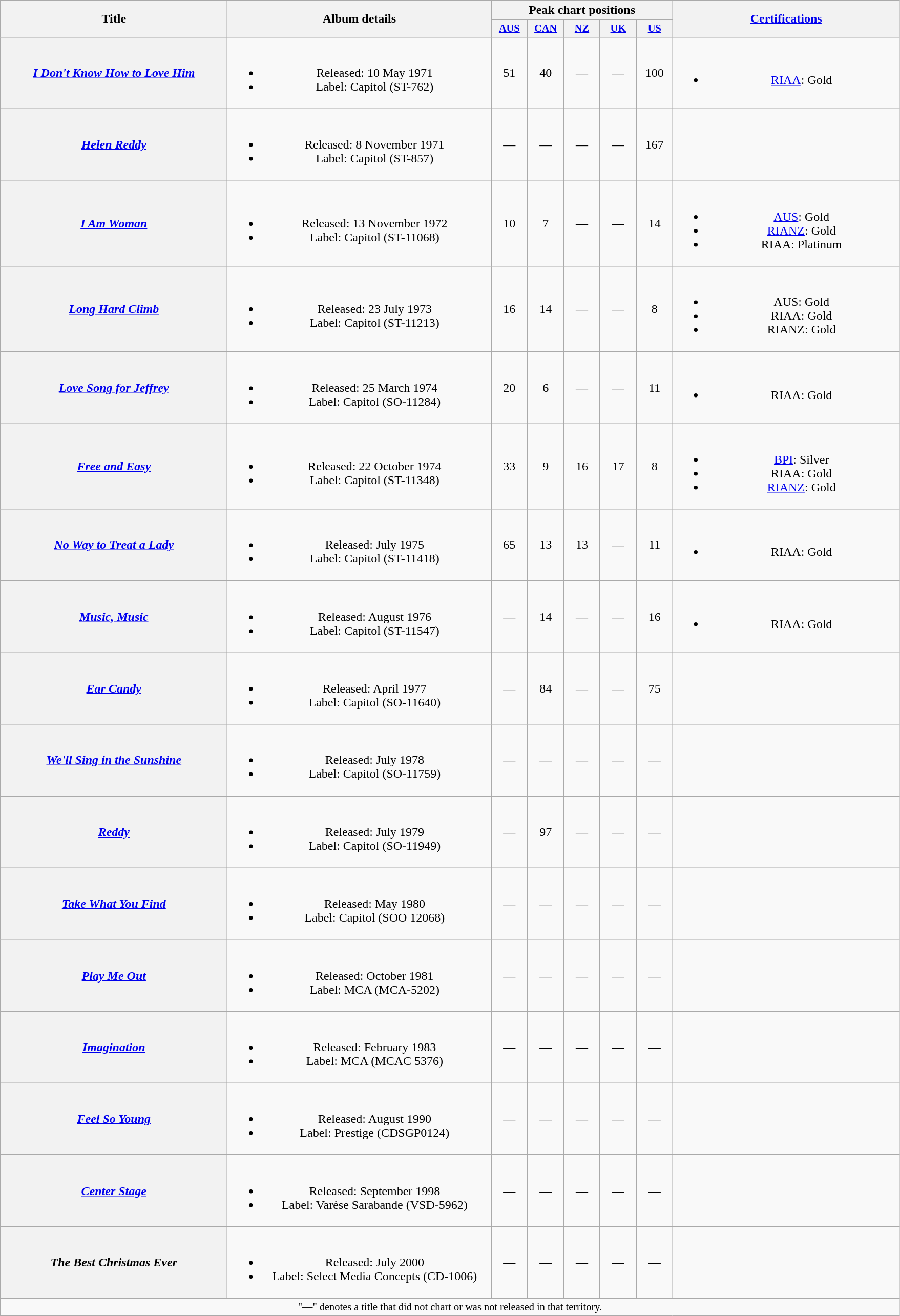<table class="wikitable plainrowheaders" style="text-align:center;">
<tr>
<th style="width:18em;" rowspan="2">Title</th>
<th style="width:21em;" rowspan="2">Album details</th>
<th colspan="5">Peak chart positions</th>
<th style="width:18em;" rowspan="2"><a href='#'>Certifications</a></th>
</tr>
<tr>
<th style="width:3em;font-size:85%"><a href='#'>AUS</a><br></th>
<th style="width:3em;font-size:85%"><a href='#'>CAN</a><br></th>
<th style="width:3em;font-size:85%"><a href='#'>NZ</a><br></th>
<th style="width:3em;font-size:85%"><a href='#'>UK</a><br></th>
<th style="width:3em;font-size:85%"><a href='#'>US</a><br></th>
</tr>
<tr>
<th scope="row"><em><a href='#'>I Don't Know How to Love Him</a></em></th>
<td><br><ul><li>Released: 10 May 1971</li><li>Label: Capitol (ST-762)</li></ul></td>
<td align="center">51</td>
<td align="center">40</td>
<td align="center">—</td>
<td align="center">—</td>
<td align="center">100</td>
<td><br><ul><li><a href='#'>RIAA</a>: Gold</li></ul></td>
</tr>
<tr>
<th scope="row"><em><a href='#'>Helen Reddy</a></em></th>
<td><br><ul><li>Released: 8 November 1971</li><li>Label: Capitol (ST-857)</li></ul></td>
<td align="center">—</td>
<td align="center">—</td>
<td align="center">—</td>
<td align="center">—</td>
<td align="center">167</td>
<td></td>
</tr>
<tr>
<th scope="row"><em><a href='#'>I Am Woman</a></em></th>
<td><br><ul><li>Released: 13 November 1972</li><li>Label: Capitol (ST-11068)</li></ul></td>
<td align="center">10</td>
<td align="center">7</td>
<td align="center">—</td>
<td align="center">—</td>
<td align="center">14</td>
<td><br><ul><li><a href='#'>AUS</a>: Gold</li><li><a href='#'>RIANZ</a>: Gold</li><li>RIAA: Platinum</li></ul></td>
</tr>
<tr>
<th scope="row"><em><a href='#'>Long Hard Climb</a></em></th>
<td><br><ul><li>Released: 23 July 1973</li><li>Label: Capitol (ST-11213)</li></ul></td>
<td align="center">16</td>
<td align="center">14</td>
<td align="center">—</td>
<td align="center">—</td>
<td align="center">8</td>
<td><br><ul><li>AUS: Gold</li><li>RIAA: Gold</li><li>RIANZ: Gold</li></ul></td>
</tr>
<tr>
<th scope="row"><em><a href='#'>Love Song for Jeffrey</a></em></th>
<td><br><ul><li>Released: 25 March 1974</li><li>Label: Capitol (SO-11284)</li></ul></td>
<td align="center">20</td>
<td align="center">6</td>
<td align="center">—</td>
<td align="center">—</td>
<td align="center">11</td>
<td><br><ul><li>RIAA: Gold</li></ul></td>
</tr>
<tr>
<th scope="row"><em><a href='#'>Free and Easy</a></em></th>
<td><br><ul><li>Released: 22 October 1974</li><li>Label: Capitol (ST-11348)</li></ul></td>
<td align="center">33</td>
<td align="center">9</td>
<td align="center">16</td>
<td align="center">17</td>
<td align="center">8</td>
<td><br><ul><li><a href='#'>BPI</a>: Silver</li><li>RIAA: Gold</li><li><a href='#'>RIANZ</a>: Gold</li></ul></td>
</tr>
<tr>
<th scope="row"><em><a href='#'>No Way to Treat a Lady</a></em></th>
<td><br><ul><li>Released: July 1975</li><li>Label: Capitol (ST-11418)</li></ul></td>
<td align="center">65</td>
<td align="center">13</td>
<td align="center">13</td>
<td align="center">—</td>
<td align="center">11</td>
<td><br><ul><li>RIAA: Gold</li></ul></td>
</tr>
<tr>
<th scope="row"><em><a href='#'>Music, Music</a></em></th>
<td><br><ul><li>Released: August 1976</li><li>Label: Capitol (ST-11547)</li></ul></td>
<td align="center">—</td>
<td align="center">14</td>
<td align="center">—</td>
<td align="center">—</td>
<td align="center">16</td>
<td><br><ul><li>RIAA: Gold</li></ul></td>
</tr>
<tr>
<th scope="row"><em><a href='#'>Ear Candy</a></em></th>
<td><br><ul><li>Released: April 1977</li><li>Label: Capitol (SO-11640)</li></ul></td>
<td align="center">—</td>
<td align="center">84</td>
<td align="center">—</td>
<td align="center">—</td>
<td align="center">75</td>
<td></td>
</tr>
<tr>
<th scope="row"><em><a href='#'>We'll Sing in the Sunshine</a></em></th>
<td><br><ul><li>Released: July 1978</li><li>Label: Capitol (SO-11759)</li></ul></td>
<td align="center">—</td>
<td align="center">—</td>
<td align="center">—</td>
<td align="center">—</td>
<td align="center">—</td>
<td></td>
</tr>
<tr>
<th scope="row"><em><a href='#'>Reddy</a></em></th>
<td><br><ul><li>Released: July 1979</li><li>Label: Capitol (SO-11949)</li></ul></td>
<td align="center">—</td>
<td align="center">97</td>
<td align="center">—</td>
<td align="center">—</td>
<td align="center">—</td>
<td></td>
</tr>
<tr>
<th scope="row"><em><a href='#'>Take What You Find</a></em></th>
<td><br><ul><li>Released: May 1980</li><li>Label: Capitol (SOO 12068)</li></ul></td>
<td align="center">—</td>
<td align="center">—</td>
<td align="center">—</td>
<td align="center">—</td>
<td align="center">—</td>
<td></td>
</tr>
<tr>
<th scope="row"><em><a href='#'>Play Me Out</a></em></th>
<td><br><ul><li>Released: October 1981</li><li>Label: MCA (MCA-5202)</li></ul></td>
<td align="center">—</td>
<td align="center">—</td>
<td align="center">—</td>
<td align="center">—</td>
<td align="center">—</td>
<td></td>
</tr>
<tr>
<th scope="row"><em><a href='#'>Imagination</a></em></th>
<td><br><ul><li>Released: February 1983</li><li>Label: MCA (MCAC 5376)</li></ul></td>
<td align="center">—</td>
<td align="center">—</td>
<td align="center">—</td>
<td align="center">—</td>
<td align="center">—</td>
<td></td>
</tr>
<tr>
<th scope="row"><em><a href='#'>Feel So Young</a></em></th>
<td><br><ul><li>Released: August 1990</li><li>Label: Prestige (CDSGP0124)</li></ul></td>
<td align="center">—</td>
<td align="center">—</td>
<td align="center">—</td>
<td align="center">—</td>
<td align="center">—</td>
<td></td>
</tr>
<tr>
<th scope="row"><em><a href='#'>Center Stage</a></em></th>
<td><br><ul><li>Released: September 1998</li><li>Label: Varèse Sarabande (VSD-5962)</li></ul></td>
<td align="center">—</td>
<td align="center">—</td>
<td align="center">—</td>
<td align="center">—</td>
<td align="center">—</td>
<td></td>
</tr>
<tr>
<th scope="row"><em>The Best Christmas Ever</em></th>
<td><br><ul><li>Released: July 2000</li><li>Label: Select Media Concepts (CD-1006)</li></ul></td>
<td align="center">—</td>
<td align="center">—</td>
<td align="center">—</td>
<td align="center">—</td>
<td align="center">—</td>
<td></td>
</tr>
<tr>
<td colspan="19" style="text-align:center; font-size:85%">"—" denotes a title that did not chart or was not released in that territory.</td>
</tr>
</table>
